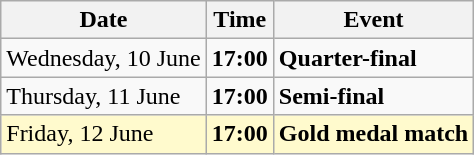<table class = "wikitable">
<tr>
<th>Date</th>
<th>Time</th>
<th>Event</th>
</tr>
<tr>
<td>Wednesday, 10 June</td>
<td><strong>17:00</strong></td>
<td><strong>Quarter-final</strong></td>
</tr>
<tr>
<td>Thursday, 11 June</td>
<td><strong>17:00</strong></td>
<td><strong>Semi-final</strong></td>
</tr>
<tr style="background-color:lemonchiffon;">
<td>Friday, 12 June</td>
<td><strong>17:00</strong></td>
<td><strong>Gold medal match</strong></td>
</tr>
</table>
